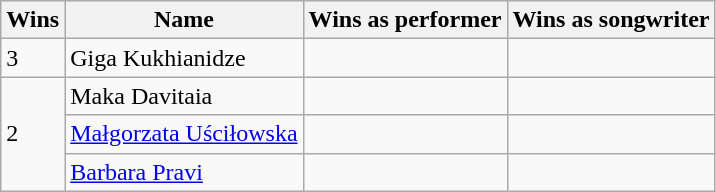<table class="wikitable">
<tr>
<th scope="col">Wins</th>
<th scope="col">Name</th>
<th scope="col">Wins as performer</th>
<th scope="col">Wins as songwriter</th>
</tr>
<tr>
<td>3</td>
<td scope="row">Giga Kukhianidze</td>
<td></td>
<td></td>
</tr>
<tr>
<td rowspan="3">2</td>
<td scope="row">Maka Davitaia</td>
<td></td>
<td></td>
</tr>
<tr>
<td scope="row"><a href='#'>Małgorzata Uściłowska</a></td>
<td></td>
<td></td>
</tr>
<tr>
<td scope="row"><a href='#'>Barbara Pravi</a></td>
<td></td>
<td></td>
</tr>
</table>
